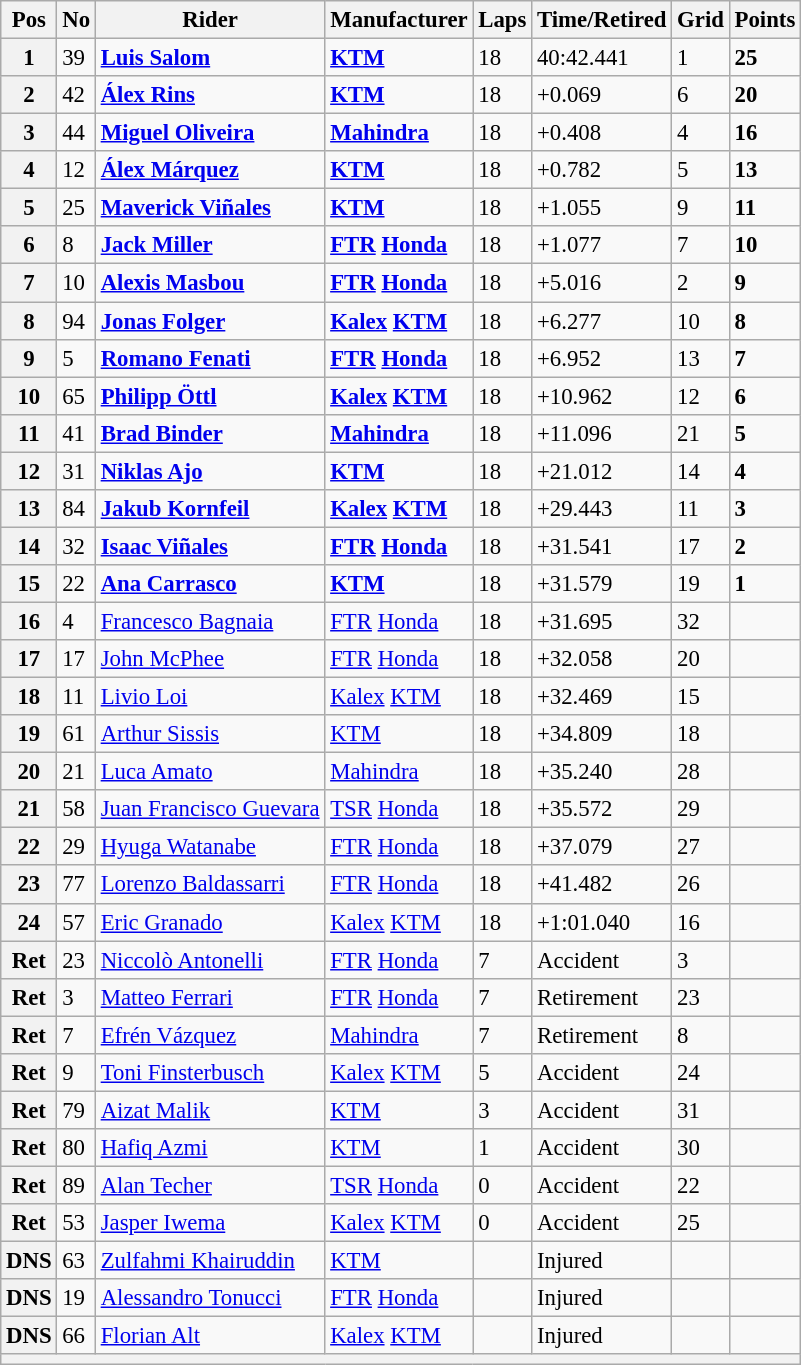<table class="wikitable" style="font-size: 95%;">
<tr>
<th>Pos</th>
<th>No</th>
<th>Rider</th>
<th>Manufacturer</th>
<th>Laps</th>
<th>Time/Retired</th>
<th>Grid</th>
<th>Points</th>
</tr>
<tr>
<th>1</th>
<td>39</td>
<td> <strong><a href='#'>Luis Salom</a></strong></td>
<td><strong><a href='#'>KTM</a></strong></td>
<td>18</td>
<td>40:42.441</td>
<td>1</td>
<td><strong>25</strong></td>
</tr>
<tr>
<th>2</th>
<td>42</td>
<td> <strong><a href='#'>Álex Rins</a></strong></td>
<td><strong><a href='#'>KTM</a></strong></td>
<td>18</td>
<td>+0.069</td>
<td>6</td>
<td><strong>20</strong></td>
</tr>
<tr>
<th>3</th>
<td>44</td>
<td> <strong><a href='#'>Miguel Oliveira</a></strong></td>
<td><strong><a href='#'>Mahindra</a></strong></td>
<td>18</td>
<td>+0.408</td>
<td>4</td>
<td><strong>16</strong></td>
</tr>
<tr>
<th>4</th>
<td>12</td>
<td> <strong><a href='#'>Álex Márquez</a></strong></td>
<td><strong><a href='#'>KTM</a></strong></td>
<td>18</td>
<td>+0.782</td>
<td>5</td>
<td><strong>13</strong></td>
</tr>
<tr>
<th>5</th>
<td>25</td>
<td> <strong><a href='#'>Maverick Viñales</a></strong></td>
<td><strong><a href='#'>KTM</a></strong></td>
<td>18</td>
<td>+1.055</td>
<td>9</td>
<td><strong>11</strong></td>
</tr>
<tr>
<th>6</th>
<td>8</td>
<td> <strong><a href='#'>Jack Miller</a></strong></td>
<td><strong><a href='#'>FTR</a> <a href='#'>Honda</a></strong></td>
<td>18</td>
<td>+1.077</td>
<td>7</td>
<td><strong>10</strong></td>
</tr>
<tr>
<th>7</th>
<td>10</td>
<td> <strong><a href='#'>Alexis Masbou</a></strong></td>
<td><strong><a href='#'>FTR</a> <a href='#'>Honda</a></strong></td>
<td>18</td>
<td>+5.016</td>
<td>2</td>
<td><strong>9</strong></td>
</tr>
<tr>
<th>8</th>
<td>94</td>
<td> <strong><a href='#'>Jonas Folger</a></strong></td>
<td><strong><a href='#'>Kalex</a> <a href='#'>KTM</a></strong></td>
<td>18</td>
<td>+6.277</td>
<td>10</td>
<td><strong>8</strong></td>
</tr>
<tr>
<th>9</th>
<td>5</td>
<td> <strong><a href='#'>Romano Fenati</a></strong></td>
<td><strong><a href='#'>FTR</a> <a href='#'>Honda</a></strong></td>
<td>18</td>
<td>+6.952</td>
<td>13</td>
<td><strong>7</strong></td>
</tr>
<tr>
<th>10</th>
<td>65</td>
<td> <strong><a href='#'>Philipp Öttl</a></strong></td>
<td><strong><a href='#'>Kalex</a> <a href='#'>KTM</a></strong></td>
<td>18</td>
<td>+10.962</td>
<td>12</td>
<td><strong>6</strong></td>
</tr>
<tr>
<th>11</th>
<td>41</td>
<td> <strong><a href='#'>Brad Binder</a></strong></td>
<td><strong><a href='#'>Mahindra</a></strong></td>
<td>18</td>
<td>+11.096</td>
<td>21</td>
<td><strong>5</strong></td>
</tr>
<tr>
<th>12</th>
<td>31</td>
<td> <strong><a href='#'>Niklas Ajo</a></strong></td>
<td><strong><a href='#'>KTM</a></strong></td>
<td>18</td>
<td>+21.012</td>
<td>14</td>
<td><strong>4</strong></td>
</tr>
<tr>
<th>13</th>
<td>84</td>
<td> <strong><a href='#'>Jakub Kornfeil</a></strong></td>
<td><strong><a href='#'>Kalex</a> <a href='#'>KTM</a></strong></td>
<td>18</td>
<td>+29.443</td>
<td>11</td>
<td><strong>3</strong></td>
</tr>
<tr>
<th>14</th>
<td>32</td>
<td> <strong><a href='#'>Isaac Viñales</a></strong></td>
<td><strong><a href='#'>FTR</a> <a href='#'>Honda</a></strong></td>
<td>18</td>
<td>+31.541</td>
<td>17</td>
<td><strong>2</strong></td>
</tr>
<tr>
<th>15</th>
<td>22</td>
<td> <strong><a href='#'>Ana Carrasco</a></strong></td>
<td><strong><a href='#'>KTM</a></strong></td>
<td>18</td>
<td>+31.579</td>
<td>19</td>
<td><strong>1</strong></td>
</tr>
<tr>
<th>16</th>
<td>4</td>
<td> <a href='#'>Francesco Bagnaia</a></td>
<td><a href='#'>FTR</a> <a href='#'>Honda</a></td>
<td>18</td>
<td>+31.695</td>
<td>32</td>
<td></td>
</tr>
<tr>
<th>17</th>
<td>17</td>
<td> <a href='#'>John McPhee</a></td>
<td><a href='#'>FTR</a> <a href='#'>Honda</a></td>
<td>18</td>
<td>+32.058</td>
<td>20</td>
<td></td>
</tr>
<tr>
<th>18</th>
<td>11</td>
<td> <a href='#'>Livio Loi</a></td>
<td><a href='#'>Kalex</a> <a href='#'>KTM</a></td>
<td>18</td>
<td>+32.469</td>
<td>15</td>
<td></td>
</tr>
<tr>
<th>19</th>
<td>61</td>
<td> <a href='#'>Arthur Sissis</a></td>
<td><a href='#'>KTM</a></td>
<td>18</td>
<td>+34.809</td>
<td>18</td>
<td></td>
</tr>
<tr>
<th>20</th>
<td>21</td>
<td> <a href='#'>Luca Amato</a></td>
<td><a href='#'>Mahindra</a></td>
<td>18</td>
<td>+35.240</td>
<td>28</td>
<td></td>
</tr>
<tr>
<th>21</th>
<td>58</td>
<td> <a href='#'>Juan Francisco Guevara</a></td>
<td><a href='#'>TSR</a> <a href='#'>Honda</a></td>
<td>18</td>
<td>+35.572</td>
<td>29</td>
<td></td>
</tr>
<tr>
<th>22</th>
<td>29</td>
<td> <a href='#'>Hyuga Watanabe</a></td>
<td><a href='#'>FTR</a> <a href='#'>Honda</a></td>
<td>18</td>
<td>+37.079</td>
<td>27</td>
<td></td>
</tr>
<tr>
<th>23</th>
<td>77</td>
<td> <a href='#'>Lorenzo Baldassarri</a></td>
<td><a href='#'>FTR</a> <a href='#'>Honda</a></td>
<td>18</td>
<td>+41.482</td>
<td>26</td>
<td></td>
</tr>
<tr>
<th>24</th>
<td>57</td>
<td> <a href='#'>Eric Granado</a></td>
<td><a href='#'>Kalex</a> <a href='#'>KTM</a></td>
<td>18</td>
<td>+1:01.040</td>
<td>16</td>
<td></td>
</tr>
<tr>
<th>Ret</th>
<td>23</td>
<td> <a href='#'>Niccolò Antonelli</a></td>
<td><a href='#'>FTR</a> <a href='#'>Honda</a></td>
<td>7</td>
<td>Accident</td>
<td>3</td>
<td></td>
</tr>
<tr>
<th>Ret</th>
<td>3</td>
<td> <a href='#'>Matteo Ferrari</a></td>
<td><a href='#'>FTR</a> <a href='#'>Honda</a></td>
<td>7</td>
<td>Retirement</td>
<td>23</td>
<td></td>
</tr>
<tr>
<th>Ret</th>
<td>7</td>
<td> <a href='#'>Efrén Vázquez</a></td>
<td><a href='#'>Mahindra</a></td>
<td>7</td>
<td>Retirement</td>
<td>8</td>
<td></td>
</tr>
<tr>
<th>Ret</th>
<td>9</td>
<td> <a href='#'>Toni Finsterbusch</a></td>
<td><a href='#'>Kalex</a> <a href='#'>KTM</a></td>
<td>5</td>
<td>Accident</td>
<td>24</td>
<td></td>
</tr>
<tr>
<th>Ret</th>
<td>79</td>
<td> <a href='#'>Aizat Malik</a></td>
<td><a href='#'>KTM</a></td>
<td>3</td>
<td>Accident</td>
<td>31</td>
<td></td>
</tr>
<tr>
<th>Ret</th>
<td>80</td>
<td> <a href='#'>Hafiq Azmi</a></td>
<td><a href='#'>KTM</a></td>
<td>1</td>
<td>Accident</td>
<td>30</td>
<td></td>
</tr>
<tr>
<th>Ret</th>
<td>89</td>
<td> <a href='#'>Alan Techer</a></td>
<td><a href='#'>TSR</a> <a href='#'>Honda</a></td>
<td>0</td>
<td>Accident</td>
<td>22</td>
<td></td>
</tr>
<tr>
<th>Ret</th>
<td>53</td>
<td> <a href='#'>Jasper Iwema</a></td>
<td><a href='#'>Kalex</a> <a href='#'>KTM</a></td>
<td>0</td>
<td>Accident</td>
<td>25</td>
<td></td>
</tr>
<tr>
<th>DNS</th>
<td>63</td>
<td> <a href='#'>Zulfahmi Khairuddin</a></td>
<td><a href='#'>KTM</a></td>
<td></td>
<td>Injured</td>
<td></td>
<td></td>
</tr>
<tr>
<th>DNS</th>
<td>19</td>
<td> <a href='#'>Alessandro Tonucci</a></td>
<td><a href='#'>FTR</a> <a href='#'>Honda</a></td>
<td></td>
<td>Injured</td>
<td></td>
<td></td>
</tr>
<tr>
<th>DNS</th>
<td>66</td>
<td> <a href='#'>Florian Alt</a></td>
<td><a href='#'>Kalex</a> <a href='#'>KTM</a></td>
<td></td>
<td>Injured</td>
<td></td>
<td></td>
</tr>
<tr>
<th colspan=8></th>
</tr>
</table>
